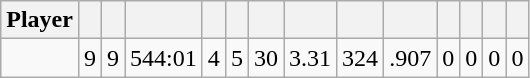<table class="wikitable sortable" style="text-align:center;">
<tr>
<th>Player</th>
<th></th>
<th></th>
<th></th>
<th></th>
<th></th>
<th></th>
<th></th>
<th></th>
<th></th>
<th></th>
<th></th>
<th></th>
<th></th>
</tr>
<tr>
<td></td>
<td>9</td>
<td>9</td>
<td>544:01</td>
<td>4</td>
<td>5</td>
<td>30</td>
<td>3.31</td>
<td>324</td>
<td>.907</td>
<td>0</td>
<td>0</td>
<td>0</td>
<td>0</td>
</tr>
</table>
